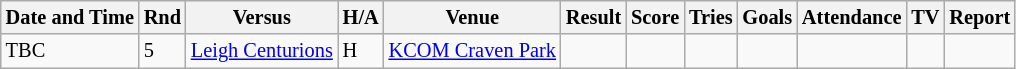<table class="wikitable" style="font-size:85%;">
<tr>
<th>Date and Time</th>
<th>Rnd</th>
<th>Versus</th>
<th>H/A</th>
<th>Venue</th>
<th>Result</th>
<th>Score</th>
<th>Tries</th>
<th>Goals</th>
<th>Attendance</th>
<th>TV</th>
<th>Report</th>
</tr>
<tr>
<td>TBC</td>
<td>5</td>
<td> <a href='#'>Leigh Centurions</a></td>
<td>H</td>
<td><a href='#'>KCOM Craven Park</a></td>
<td></td>
<td></td>
<td></td>
<td></td>
<td></td>
<td></td>
<td></td>
</tr>
</table>
